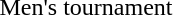<table>
<tr valign="top">
<td>Men's tournament<br></td>
<td></td>
<td></td>
<td></td>
</tr>
</table>
